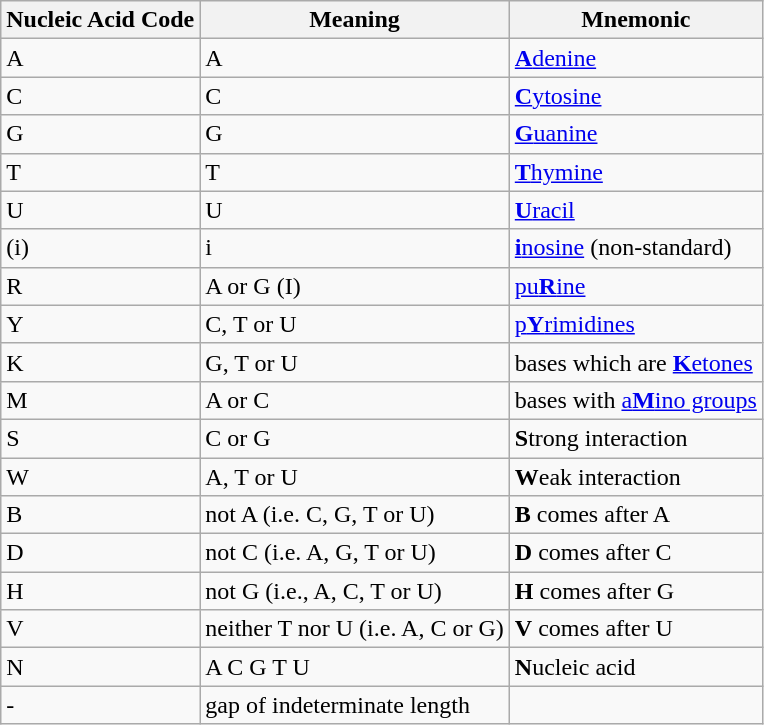<table class="wikitable sortable" style="border:solid 1px black;">
<tr>
<th>Nucleic Acid Code</th>
<th>Meaning</th>
<th>Mnemonic</th>
</tr>
<tr>
<td>A</td>
<td>A</td>
<td><a href='#'><strong>A</strong>denine</a></td>
</tr>
<tr>
<td>C</td>
<td>C</td>
<td><a href='#'><strong>C</strong>ytosine</a></td>
</tr>
<tr>
<td>G</td>
<td>G</td>
<td><a href='#'><strong>G</strong>uanine</a></td>
</tr>
<tr>
<td>T</td>
<td>T</td>
<td><a href='#'><strong>T</strong>hymine</a></td>
</tr>
<tr>
<td>U</td>
<td>U</td>
<td><a href='#'><strong>U</strong>racil</a></td>
</tr>
<tr>
<td>(i)</td>
<td>i</td>
<td><a href='#'><strong>i</strong>nosine</a> (non-standard)</td>
</tr>
<tr>
<td>R</td>
<td>A or G (I)</td>
<td><a href='#'>pu<strong>R</strong>ine</a></td>
</tr>
<tr>
<td>Y</td>
<td>C, T or U</td>
<td><a href='#'>p<strong>Y</strong>rimidines</a></td>
</tr>
<tr>
<td>K</td>
<td>G, T or U</td>
<td>bases which are <a href='#'><strong>K</strong>etones</a></td>
</tr>
<tr>
<td>M</td>
<td>A or C</td>
<td>bases with <a href='#'>a<strong>M</strong>ino groups</a></td>
</tr>
<tr>
<td>S</td>
<td>C or G</td>
<td><strong>S</strong>trong interaction</td>
</tr>
<tr>
<td>W</td>
<td>A, T or U</td>
<td><strong>W</strong>eak interaction</td>
</tr>
<tr>
<td>B</td>
<td>not A (i.e. C, G, T or U)</td>
<td><strong>B</strong> comes after A</td>
</tr>
<tr>
<td>D</td>
<td>not C (i.e. A, G, T or U)</td>
<td><strong>D</strong> comes after C</td>
</tr>
<tr>
<td>H</td>
<td>not G (i.e., A, C, T or U)</td>
<td><strong>H</strong> comes after G</td>
</tr>
<tr>
<td>V</td>
<td>neither T nor U (i.e. A, C or G)</td>
<td><strong>V</strong> comes after U</td>
</tr>
<tr>
<td>N</td>
<td>A C G T U</td>
<td><strong>N</strong>ucleic acid</td>
</tr>
<tr>
<td>-</td>
<td>gap of indeterminate length</td>
<td></td>
</tr>
</table>
